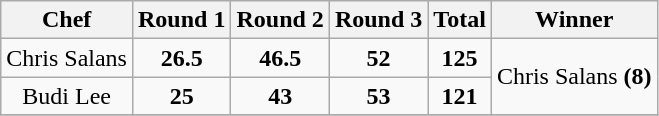<table class="wikitable"  style="float:left; margin:auto; text-align:center;">
<tr>
<th>Chef</th>
<th>Round 1</th>
<th>Round 2</th>
<th>Round 3</th>
<th>Total</th>
<th>Winner</th>
</tr>
<tr>
<td>Chris Salans</td>
<td><strong>26.5</strong></td>
<td><strong>46.5</strong></td>
<td><strong>52</strong></td>
<td><strong>125</strong></td>
<td rowspan=2>Chris Salans <strong>(8)</strong></td>
</tr>
<tr>
<td>Budi Lee</td>
<td><strong>25</strong></td>
<td><strong>43</strong></td>
<td><strong>53</strong></td>
<td><strong>121</strong></td>
</tr>
<tr>
</tr>
</table>
